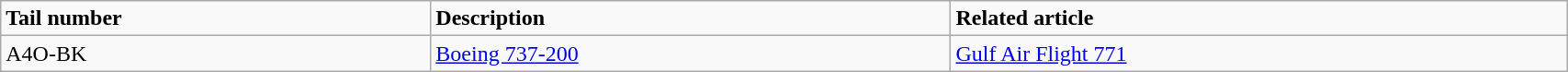<table class="wikitable" width="90%">
<tr>
<td><strong>Tail number</strong></td>
<td><strong>Description</strong></td>
<td><strong>Related article</strong></td>
</tr>
<tr>
<td>A4O-BK</td>
<td><a href='#'>Boeing 737-200</a></td>
<td><a href='#'>Gulf Air Flight 771</a></td>
</tr>
</table>
